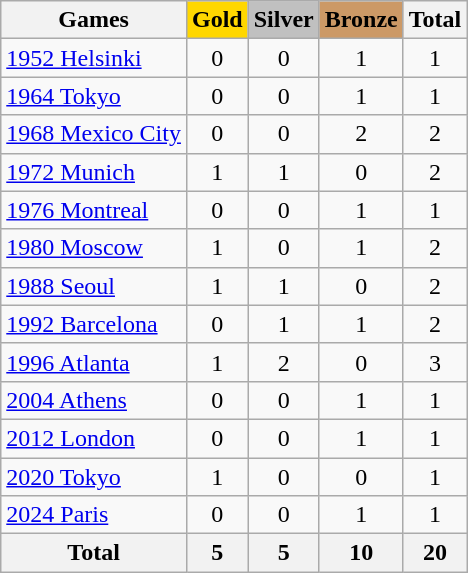<table class="wikitable sortable" style="text-align:center">
<tr>
<th>Games</th>
<th style="background-color:gold;">Gold</th>
<th style="background-color:silver;">Silver</th>
<th style="background-color:#c96;">Bronze</th>
<th>Total</th>
</tr>
<tr>
<td align=left> <a href='#'>1952 Helsinki</a></td>
<td>0</td>
<td>0</td>
<td>1</td>
<td>1</td>
</tr>
<tr>
<td align=left> <a href='#'>1964 Tokyo</a></td>
<td>0</td>
<td>0</td>
<td>1</td>
<td>1</td>
</tr>
<tr>
<td align=left> <a href='#'>1968 Mexico City</a></td>
<td>0</td>
<td>0</td>
<td>2</td>
<td>2</td>
</tr>
<tr>
<td align=left> <a href='#'>1972 Munich</a></td>
<td>1</td>
<td>1</td>
<td>0</td>
<td>2</td>
</tr>
<tr>
<td align=left> <a href='#'>1976 Montreal</a></td>
<td>0</td>
<td>0</td>
<td>1</td>
<td>1</td>
</tr>
<tr>
<td align=left> <a href='#'>1980 Moscow</a></td>
<td>1</td>
<td>0</td>
<td>1</td>
<td>2</td>
</tr>
<tr>
<td align=left> <a href='#'>1988 Seoul</a></td>
<td>1</td>
<td>1</td>
<td>0</td>
<td>2</td>
</tr>
<tr>
<td align=left> <a href='#'>1992 Barcelona</a></td>
<td>0</td>
<td>1</td>
<td>1</td>
<td>2</td>
</tr>
<tr>
<td align=left> <a href='#'>1996 Atlanta</a></td>
<td>1</td>
<td>2</td>
<td>0</td>
<td>3</td>
</tr>
<tr>
<td align=left> <a href='#'>2004 Athens</a></td>
<td>0</td>
<td>0</td>
<td>1</td>
<td>1</td>
</tr>
<tr>
<td align=left> <a href='#'>2012 London</a></td>
<td>0</td>
<td>0</td>
<td>1</td>
<td>1</td>
</tr>
<tr>
<td align=left> <a href='#'>2020 Tokyo</a></td>
<td>1</td>
<td>0</td>
<td>0</td>
<td>1</td>
</tr>
<tr>
<td align=left> <a href='#'>2024 Paris</a></td>
<td>0</td>
<td>0</td>
<td>1</td>
<td>1</td>
</tr>
<tr>
<th>Total</th>
<th>5</th>
<th>5</th>
<th>10</th>
<th>20</th>
</tr>
</table>
